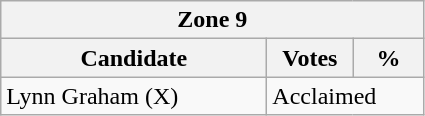<table class="wikitable">
<tr>
<th colspan="3">Zone 9</th>
</tr>
<tr>
<th style="width: 170px">Candidate</th>
<th style="width: 50px">Votes</th>
<th style="width: 40px">%</th>
</tr>
<tr>
<td>Lynn Graham (X)</td>
<td colspan="2">Acclaimed</td>
</tr>
</table>
